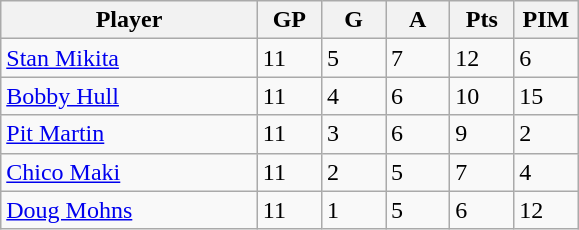<table class="wikitable">
<tr>
<th bgcolor="#DDDDFF" width="40%">Player</th>
<th bgcolor="#DDDDFF" width="10%">GP</th>
<th bgcolor="#DDDDFF" width="10%">G</th>
<th bgcolor="#DDDDFF" width="10%">A</th>
<th bgcolor="#DDDDFF" width="10%">Pts</th>
<th bgcolor="#DDDDFF" width="10%">PIM</th>
</tr>
<tr>
<td><a href='#'>Stan Mikita</a></td>
<td>11</td>
<td>5</td>
<td>7</td>
<td>12</td>
<td>6</td>
</tr>
<tr>
<td><a href='#'>Bobby Hull</a></td>
<td>11</td>
<td>4</td>
<td>6</td>
<td>10</td>
<td>15</td>
</tr>
<tr>
<td><a href='#'>Pit Martin</a></td>
<td>11</td>
<td>3</td>
<td>6</td>
<td>9</td>
<td>2</td>
</tr>
<tr>
<td><a href='#'>Chico Maki</a></td>
<td>11</td>
<td>2</td>
<td>5</td>
<td>7</td>
<td>4</td>
</tr>
<tr>
<td><a href='#'>Doug Mohns</a></td>
<td>11</td>
<td>1</td>
<td>5</td>
<td>6</td>
<td>12</td>
</tr>
</table>
